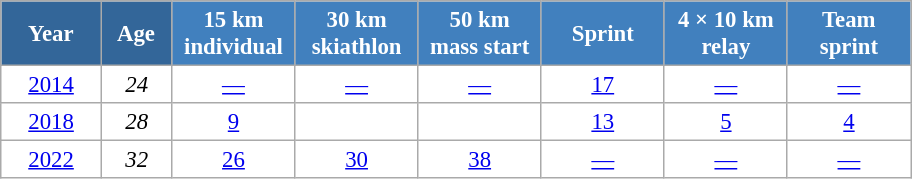<table class="wikitable" style="font-size:95%; text-align:center; border:grey solid 1px; border-collapse:collapse; background:#ffffff;">
<tr>
<th style="background-color:#369; color:white; width:60px;"> Year </th>
<th style="background-color:#369; color:white; width:40px;"> Age </th>
<th style="background-color:#4180be; color:white; width:75px;"> 15 km <br> individual </th>
<th style="background-color:#4180be; color:white; width:75px;"> 30 km <br> skiathlon </th>
<th style="background-color:#4180be; color:white; width:75px;"> 50 km <br> mass start </th>
<th style="background-color:#4180be; color:white; width:75px;"> Sprint </th>
<th style="background-color:#4180be; color:white; width:75px;"> 4 × 10 km <br> relay </th>
<th style="background-color:#4180be; color:white; width:75px;"> Team <br> sprint </th>
</tr>
<tr>
<td><a href='#'>2014</a></td>
<td><em>24</em></td>
<td><a href='#'>—</a></td>
<td><a href='#'>—</a></td>
<td><a href='#'>—</a></td>
<td><a href='#'>17</a></td>
<td><a href='#'>—</a></td>
<td><a href='#'>—</a></td>
</tr>
<tr>
<td><a href='#'>2018</a></td>
<td><em>28</em></td>
<td><a href='#'>9</a></td>
<td><a href='#'></a></td>
<td><a href='#'></a></td>
<td><a href='#'>13</a></td>
<td><a href='#'>5</a></td>
<td><a href='#'>4</a></td>
</tr>
<tr>
<td><a href='#'>2022</a></td>
<td><em>32</em></td>
<td><a href='#'>26</a></td>
<td><a href='#'>30</a></td>
<td><a href='#'>38</a></td>
<td><a href='#'>—</a></td>
<td><a href='#'>—</a></td>
<td><a href='#'>—</a></td>
</tr>
</table>
